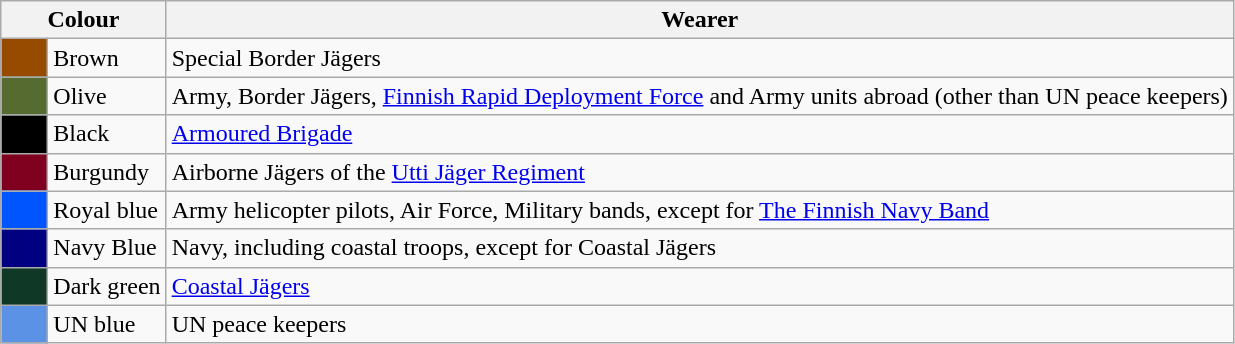<table class="wikitable">
<tr>
<th colspan="2">Colour</th>
<th>Wearer</th>
</tr>
<tr>
<td style="background:#964B00;">      </td>
<td>Brown</td>
<td>Special Border Jägers</td>
</tr>
<tr>
<td style="background:#556B2F;"></td>
<td>Olive</td>
<td>Army, Border Jägers, <a href='#'>Finnish Rapid Deployment Force</a> and Army units abroad (other than UN peace keepers)</td>
</tr>
<tr>
<td style="background:#000;"></td>
<td>Black</td>
<td><a href='#'>Armoured Brigade</a></td>
</tr>
<tr>
<td style="background:#800020;"></td>
<td>Burgundy</td>
<td>Airborne Jägers of the <a href='#'>Utti Jäger Regiment</a></td>
</tr>
<tr>
<td style="background:#0055ff;"></td>
<td>Royal blue</td>
<td>Army helicopter pilots, Air Force, Military bands, except for <a href='#'>The Finnish Navy Band</a></td>
</tr>
<tr>
<td style="background:navy;"></td>
<td>Navy Blue</td>
<td>Navy, including coastal troops, except for Coastal Jägers</td>
</tr>
<tr>
<td style="background:#0f3826;"></td>
<td>Dark green</td>
<td><a href='#'>Coastal Jägers</a></td>
</tr>
<tr>
<td style="background:#5B92E5;"></td>
<td>UN blue</td>
<td>UN peace keepers</td>
</tr>
</table>
